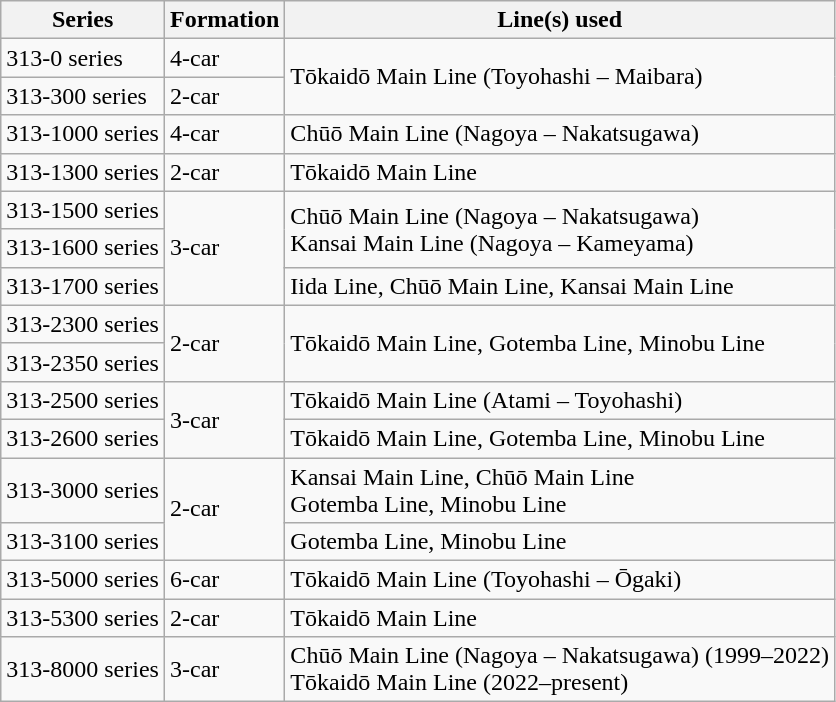<table class="wikitable">
<tr style="word-break:keep-all">
<th>Series</th>
<th>Formation</th>
<th>Line(s) used</th>
</tr>
<tr>
<td>313-0 series</td>
<td>4-car</td>
<td rowspan=2>Tōkaidō Main Line (Toyohashi – Maibara)</td>
</tr>
<tr>
<td>313-300 series</td>
<td>2-car</td>
</tr>
<tr>
<td>313-1000 series</td>
<td>4-car</td>
<td>Chūō Main Line (Nagoya – Nakatsugawa)</td>
</tr>
<tr>
<td>313-1300 series</td>
<td>2-car</td>
<td>Tōkaidō Main Line</td>
</tr>
<tr>
<td>313-1500 series</td>
<td rowspan=3>3-car</td>
<td rowspan=2>Chūō Main Line (Nagoya – Nakatsugawa)<br>Kansai Main Line (Nagoya – Kameyama)</td>
</tr>
<tr>
<td>313-1600 series</td>
</tr>
<tr>
<td>313-1700 series</td>
<td>Iida Line, Chūō Main Line, Kansai Main Line</td>
</tr>
<tr>
<td>313-2300 series</td>
<td rowspan=2>2-car</td>
<td rowspan=2>Tōkaidō Main Line, Gotemba Line, Minobu Line</td>
</tr>
<tr>
<td>313-2350 series</td>
</tr>
<tr>
<td>313-2500 series</td>
<td rowspan=2>3-car</td>
<td>Tōkaidō Main Line (Atami – Toyohashi)</td>
</tr>
<tr>
<td>313-2600 series</td>
<td>Tōkaidō Main Line, Gotemba Line, Minobu Line</td>
</tr>
<tr>
<td>313-3000 series</td>
<td rowspan=2>2-car</td>
<td>Kansai Main Line, Chūō Main Line<br>Gotemba Line, Minobu Line</td>
</tr>
<tr>
<td>313-3100 series</td>
<td>Gotemba Line, Minobu Line</td>
</tr>
<tr>
<td>313-5000 series</td>
<td>6-car</td>
<td>Tōkaidō Main Line (Toyohashi – Ōgaki)</td>
</tr>
<tr>
<td>313-5300 series</td>
<td>2-car</td>
<td>Tōkaidō Main Line</td>
</tr>
<tr>
<td>313-8000 series</td>
<td>3-car</td>
<td>Chūō Main Line (Nagoya – Nakatsugawa) (1999–2022)<br>Tōkaidō Main Line (2022–present)</td>
</tr>
</table>
